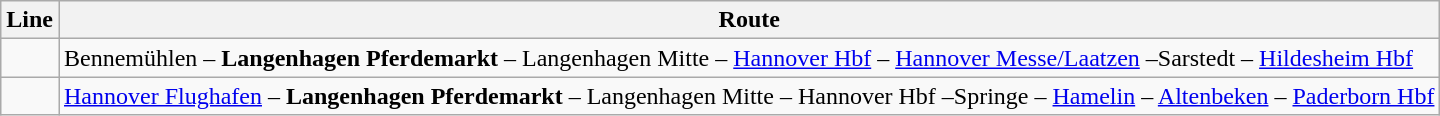<table class="wikitable">
<tr>
<th>Line</th>
<th>Route</th>
</tr>
<tr>
<td align="center"></td>
<td>Bennemühlen – <strong>Langenhagen Pferdemarkt</strong> – Langenhagen Mitte – <a href='#'>Hannover Hbf</a> – <a href='#'>Hannover Messe/Laatzen</a> –Sarstedt – <a href='#'>Hildesheim Hbf</a></td>
</tr>
<tr>
<td align="center"></td>
<td><a href='#'>Hannover Flughafen</a> – <strong>Langenhagen Pferdemarkt</strong> – Langenhagen Mitte – Hannover Hbf –Springe – <a href='#'>Hamelin</a> – <a href='#'>Altenbeken</a> – <a href='#'>Paderborn Hbf</a></td>
</tr>
</table>
